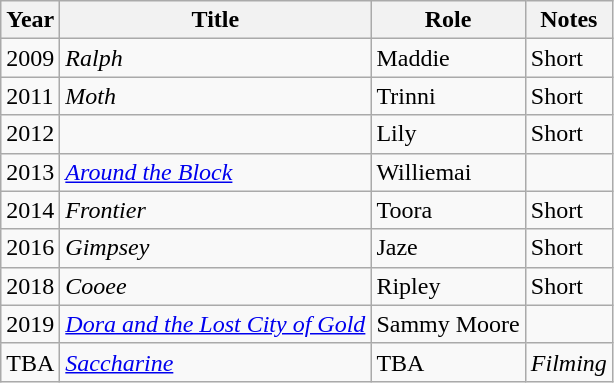<table class="wikitable sortable">
<tr>
<th>Year</th>
<th>Title</th>
<th>Role</th>
<th class="unsortable">Notes</th>
</tr>
<tr>
<td>2009</td>
<td><em>Ralph</em></td>
<td>Maddie</td>
<td>Short</td>
</tr>
<tr>
<td>2011</td>
<td><em>Moth</em></td>
<td>Trinni</td>
<td>Short</td>
</tr>
<tr>
<td>2012</td>
<td><em></em></td>
<td>Lily</td>
<td>Short</td>
</tr>
<tr>
<td>2013</td>
<td><em><a href='#'>Around the Block</a></em></td>
<td>Williemai</td>
<td></td>
</tr>
<tr>
<td>2014</td>
<td><em>Frontier</em></td>
<td>Toora</td>
<td>Short</td>
</tr>
<tr>
<td>2016</td>
<td><em>Gimpsey</em></td>
<td>Jaze</td>
<td>Short</td>
</tr>
<tr>
<td>2018</td>
<td><em>Cooee</em></td>
<td>Ripley</td>
<td>Short</td>
</tr>
<tr>
<td>2019</td>
<td><em><a href='#'>Dora and the Lost City of Gold</a></em></td>
<td>Sammy Moore</td>
<td></td>
</tr>
<tr>
<td>TBA</td>
<td><em><a href='#'>Saccharine</a></em></td>
<td>TBA</td>
<td><em>Filming</em></td>
</tr>
</table>
